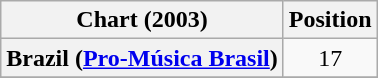<table class="wikitable sortable plainrowheaders">
<tr>
<th scope="col">Chart (2003)</th>
<th scope="col">Position</th>
</tr>
<tr>
<th scope="row">Brazil (<a href='#'>Pro-Música Brasil</a>)</th>
<td style="text-align:center;">17</td>
</tr>
<tr>
</tr>
</table>
